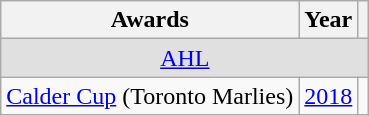<table class="wikitable">
<tr>
<th>Awards</th>
<th>Year</th>
<th></th>
</tr>
<tr ALIGN="center" bgcolor="#e0e0e0">
<td colspan="3"><a href='#'>AHL</a></td>
</tr>
<tr>
<td><a href='#'>Calder Cup</a> (Toronto Marlies)</td>
<td><a href='#'>2018</a></td>
<td></td>
</tr>
</table>
